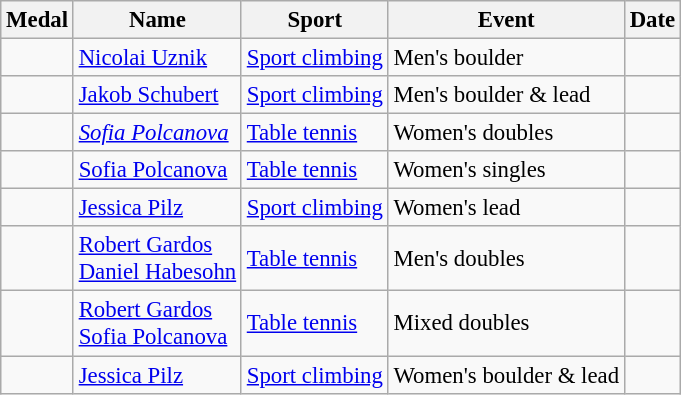<table class="wikitable sortable" style="font-size: 95%;">
<tr>
<th>Medal</th>
<th>Name</th>
<th>Sport</th>
<th>Event</th>
<th>Date</th>
</tr>
<tr>
<td></td>
<td><a href='#'>Nicolai Uznik</a></td>
<td><a href='#'>Sport climbing</a></td>
<td>Men's boulder</td>
<td></td>
</tr>
<tr>
<td></td>
<td><a href='#'>Jakob Schubert</a></td>
<td><a href='#'>Sport climbing</a></td>
<td>Men's boulder & lead</td>
<td></td>
</tr>
<tr>
<td></td>
<td><em><a href='#'>Sofia Polcanova</a></em></td>
<td><a href='#'>Table tennis</a></td>
<td>Women's doubles</td>
<td></td>
</tr>
<tr>
<td></td>
<td><a href='#'>Sofia Polcanova</a></td>
<td><a href='#'>Table tennis</a></td>
<td>Women's singles</td>
<td></td>
</tr>
<tr>
<td></td>
<td><a href='#'>Jessica Pilz</a></td>
<td><a href='#'>Sport climbing</a></td>
<td>Women's lead</td>
<td></td>
</tr>
<tr>
<td></td>
<td><a href='#'>Robert Gardos</a><br><a href='#'>Daniel Habesohn</a></td>
<td><a href='#'>Table tennis</a></td>
<td>Men's doubles</td>
<td></td>
</tr>
<tr>
<td></td>
<td><a href='#'>Robert Gardos</a><br><a href='#'>Sofia Polcanova</a></td>
<td><a href='#'>Table tennis</a></td>
<td>Mixed doubles</td>
<td></td>
</tr>
<tr>
<td></td>
<td><a href='#'>Jessica Pilz</a></td>
<td><a href='#'>Sport climbing</a></td>
<td>Women's boulder & lead</td>
<td></td>
</tr>
</table>
